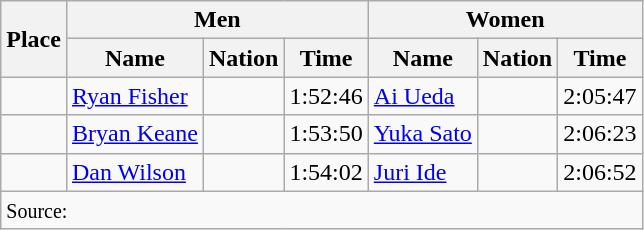<table class="wikitable">
<tr>
<th rowspan="2">Place</th>
<th colspan="3">Men</th>
<th colspan="3">Women</th>
</tr>
<tr>
<th>Name</th>
<th>Nation</th>
<th>Time</th>
<th>Name</th>
<th>Nation</th>
<th>Time</th>
</tr>
<tr>
<td align="center"></td>
<td><a href='#'>Ryan Fisher</a></td>
<td></td>
<td>1:52:46</td>
<td><a href='#'>Ai Ueda</a></td>
<td></td>
<td>2:05:47</td>
</tr>
<tr>
<td align="center"></td>
<td><a href='#'>Bryan Keane</a></td>
<td></td>
<td>1:53:50</td>
<td><a href='#'>Yuka Sato</a></td>
<td></td>
<td>2:06:23</td>
</tr>
<tr>
<td align="center"></td>
<td><a href='#'>Dan Wilson</a></td>
<td></td>
<td>1:54:02</td>
<td><a href='#'>Juri Ide</a></td>
<td></td>
<td>2:06:52</td>
</tr>
<tr>
<td colspan="7"><small>Source:</small></td>
</tr>
</table>
